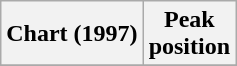<table class="wikitable sortable">
<tr>
<th>Chart (1997)</th>
<th>Peak<br>position</th>
</tr>
<tr>
</tr>
</table>
